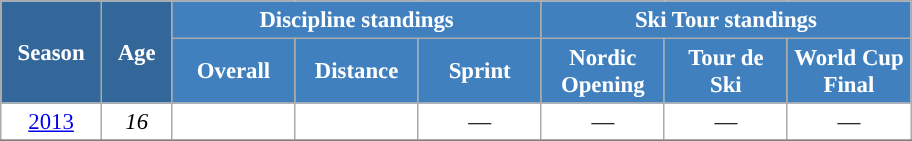<table class="wikitable" style="font-size:95%; text-align:center; border:grey solid 1px; border-collapse:collapse; background:#ffffff;">
<tr>
<th style="background-color:#369; color:white; width:60px;" rowspan="2"> Season </th>
<th style="background-color:#369; color:white; width:40px;" rowspan="2"> Age </th>
<th style="background-color:#4180be; color:white;" colspan="3">Discipline standings</th>
<th style="background-color:#4180be; color:white;" colspan="3">Ski Tour standings</th>
</tr>
<tr>
<th style="background-color:#4180be; color:white; width:75px;">Overall</th>
<th style="background-color:#4180be; color:white; width:75px;">Distance</th>
<th style="background-color:#4180be; color:white; width:75px;">Sprint</th>
<th style="background-color:#4180be; color:white; width:75px;">Nordic<br>Opening</th>
<th style="background-color:#4180be; color:white; width:75px;">Tour de<br>Ski</th>
<th style="background-color:#4180be; color:white; width:75px;">World Cup<br>Final</th>
</tr>
<tr>
<td><a href='#'>2013</a></td>
<td><em>16</em></td>
<td></td>
<td></td>
<td>—</td>
<td>—</td>
<td>—</td>
<td>—</td>
</tr>
<tr>
</tr>
</table>
